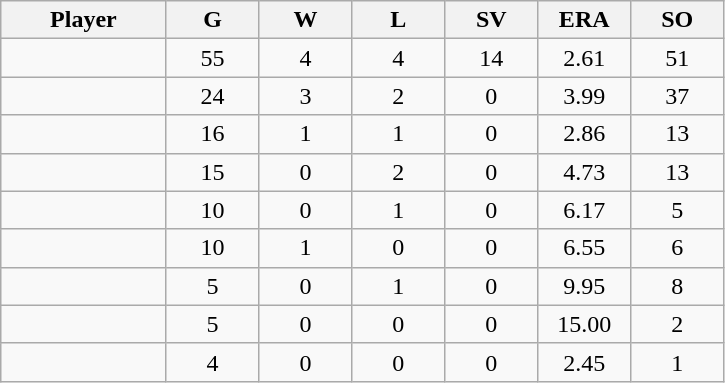<table class="wikitable sortable">
<tr>
<th bgcolor="#DDDDFF" width="16%">Player</th>
<th bgcolor="#DDDDFF" width="9%">G</th>
<th bgcolor="#DDDDFF" width="9%">W</th>
<th bgcolor="#DDDDFF" width="9%">L</th>
<th bgcolor="#DDDDFF" width="9%">SV</th>
<th bgcolor="#DDDDFF" width="9%">ERA</th>
<th bgcolor="#DDDDFF" width="9%">SO</th>
</tr>
<tr align="center">
<td></td>
<td>55</td>
<td>4</td>
<td>4</td>
<td>14</td>
<td>2.61</td>
<td>51</td>
</tr>
<tr align="center">
<td></td>
<td>24</td>
<td>3</td>
<td>2</td>
<td>0</td>
<td>3.99</td>
<td>37</td>
</tr>
<tr align="center">
<td></td>
<td>16</td>
<td>1</td>
<td>1</td>
<td>0</td>
<td>2.86</td>
<td>13</td>
</tr>
<tr align="center">
<td></td>
<td>15</td>
<td>0</td>
<td>2</td>
<td>0</td>
<td>4.73</td>
<td>13</td>
</tr>
<tr align="center">
<td></td>
<td>10</td>
<td>0</td>
<td>1</td>
<td>0</td>
<td>6.17</td>
<td>5</td>
</tr>
<tr align="center">
<td></td>
<td>10</td>
<td>1</td>
<td>0</td>
<td>0</td>
<td>6.55</td>
<td>6</td>
</tr>
<tr align="center">
<td></td>
<td>5</td>
<td>0</td>
<td>1</td>
<td>0</td>
<td>9.95</td>
<td>8</td>
</tr>
<tr align="center">
<td></td>
<td>5</td>
<td>0</td>
<td>0</td>
<td>0</td>
<td>15.00</td>
<td>2</td>
</tr>
<tr align="center">
<td></td>
<td>4</td>
<td>0</td>
<td>0</td>
<td>0</td>
<td>2.45</td>
<td>1</td>
</tr>
</table>
